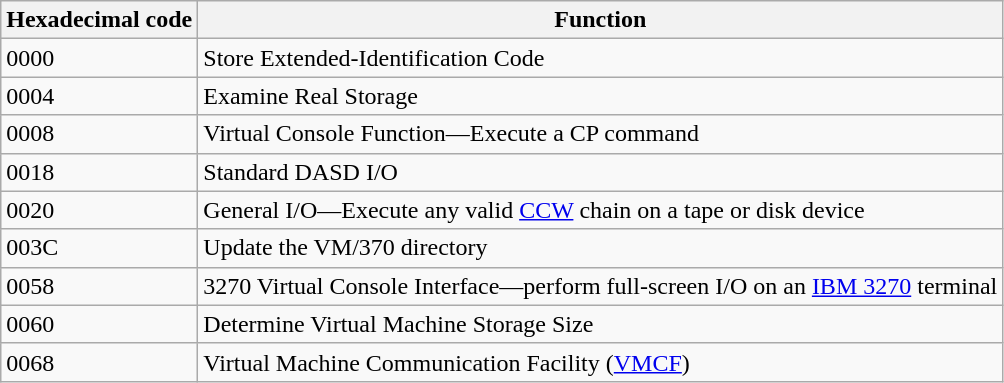<table class="wikitable">
<tr>
<th>Hexadecimal code</th>
<th>Function</th>
</tr>
<tr>
<td>0000</td>
<td>Store Extended-Identification Code</td>
</tr>
<tr>
<td>0004</td>
<td>Examine Real Storage</td>
</tr>
<tr>
<td>0008</td>
<td>Virtual Console Function—Execute a CP command</td>
</tr>
<tr>
<td>0018</td>
<td>Standard DASD I/O</td>
</tr>
<tr>
<td>0020</td>
<td>General I/O—Execute any valid <a href='#'>CCW</a> chain on a tape or disk device</td>
</tr>
<tr>
<td>003C</td>
<td>Update the VM/370 directory</td>
</tr>
<tr>
<td>0058</td>
<td>3270 Virtual Console Interface—perform full-screen I/O on an <a href='#'>IBM 3270</a> terminal</td>
</tr>
<tr>
<td>0060</td>
<td>Determine Virtual Machine Storage Size</td>
</tr>
<tr>
<td>0068</td>
<td>Virtual Machine Communication Facility (<a href='#'>VMCF</a>)</td>
</tr>
</table>
